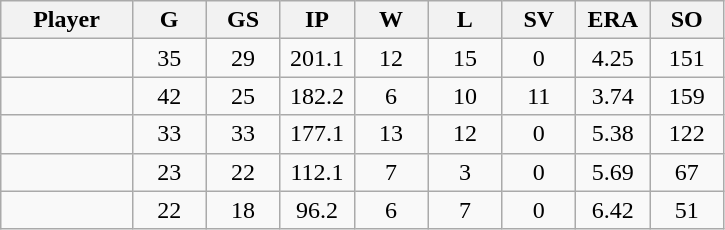<table class="wikitable sortable">
<tr>
<th bgcolor="#DDDDFF" width="16%">Player</th>
<th bgcolor="#DDDDFF" width="9%">G</th>
<th bgcolor="#DDDDFF" width="9%">GS</th>
<th bgcolor="#DDDDFF" width="9%">IP</th>
<th bgcolor="#DDDDFF" width="9%">W</th>
<th bgcolor="#DDDDFF" width="9%">L</th>
<th bgcolor="#DDDDFF" width="9%">SV</th>
<th bgcolor="#DDDDFF" width="9%">ERA</th>
<th bgcolor="#DDDDFF" width="9%">SO</th>
</tr>
<tr align="center">
<td></td>
<td>35</td>
<td>29</td>
<td>201.1</td>
<td>12</td>
<td>15</td>
<td>0</td>
<td>4.25</td>
<td>151</td>
</tr>
<tr align="center">
<td></td>
<td>42</td>
<td>25</td>
<td>182.2</td>
<td>6</td>
<td>10</td>
<td>11</td>
<td>3.74</td>
<td>159</td>
</tr>
<tr align="center">
<td></td>
<td>33</td>
<td>33</td>
<td>177.1</td>
<td>13</td>
<td>12</td>
<td>0</td>
<td>5.38</td>
<td>122</td>
</tr>
<tr align="center">
<td></td>
<td>23</td>
<td>22</td>
<td>112.1</td>
<td>7</td>
<td>3</td>
<td>0</td>
<td>5.69</td>
<td>67</td>
</tr>
<tr align="center">
<td></td>
<td>22</td>
<td>18</td>
<td>96.2</td>
<td>6</td>
<td>7</td>
<td>0</td>
<td>6.42</td>
<td>51</td>
</tr>
</table>
